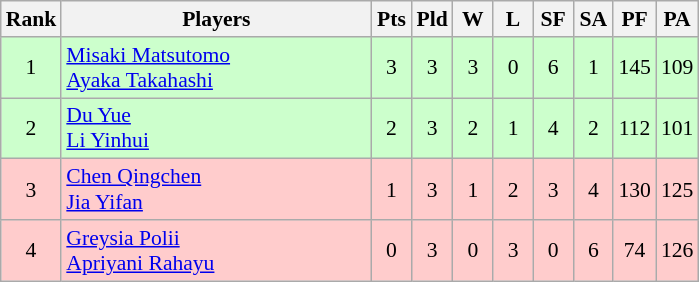<table class="wikitable" style="font-size:90%; text-align:center">
<tr>
<th width="20">Rank</th>
<th width="200">Players</th>
<th width="20">Pts</th>
<th width="20">Pld</th>
<th width="20">W</th>
<th width="20">L</th>
<th width="20">SF</th>
<th width="20">SA</th>
<th width="20">PF</th>
<th width="20">PA</th>
</tr>
<tr bgcolor="#ccffcc">
<td>1</td>
<td style="text-align:left"> <a href='#'>Misaki Matsutomo</a> <br>  <a href='#'>Ayaka Takahashi</a></td>
<td>3</td>
<td>3</td>
<td>3</td>
<td>0</td>
<td>6</td>
<td>1</td>
<td>145</td>
<td>109</td>
</tr>
<tr bgcolor="#ccffcc">
<td>2</td>
<td style="text-align:left"> <a href='#'>Du Yue</a> <br>  <a href='#'>Li Yinhui</a></td>
<td>2</td>
<td>3</td>
<td>2</td>
<td>1</td>
<td>4</td>
<td>2</td>
<td>112</td>
<td>101</td>
</tr>
<tr bgcolor="ffcccc">
<td>3</td>
<td style="text-align:left"> <a href='#'>Chen Qingchen</a> <br>  <a href='#'>Jia Yifan</a></td>
<td>1</td>
<td>3</td>
<td>1</td>
<td>2</td>
<td>3</td>
<td>4</td>
<td>130</td>
<td>125</td>
</tr>
<tr bgcolor="ffcccc">
<td>4</td>
<td style="text-align:left"> <a href='#'>Greysia Polii</a> <br>  <a href='#'>Apriyani Rahayu</a></td>
<td>0</td>
<td>3</td>
<td>0</td>
<td>3</td>
<td>0</td>
<td>6</td>
<td>74</td>
<td>126</td>
</tr>
</table>
